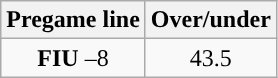<table class="wikitable">
<tr align="center">
<th>Pregame line</th>
<th>Over/under</th>
</tr>
<tr align="center">
<td><strong>FIU</strong> –8</td>
<td>43.5</td>
</tr>
</table>
